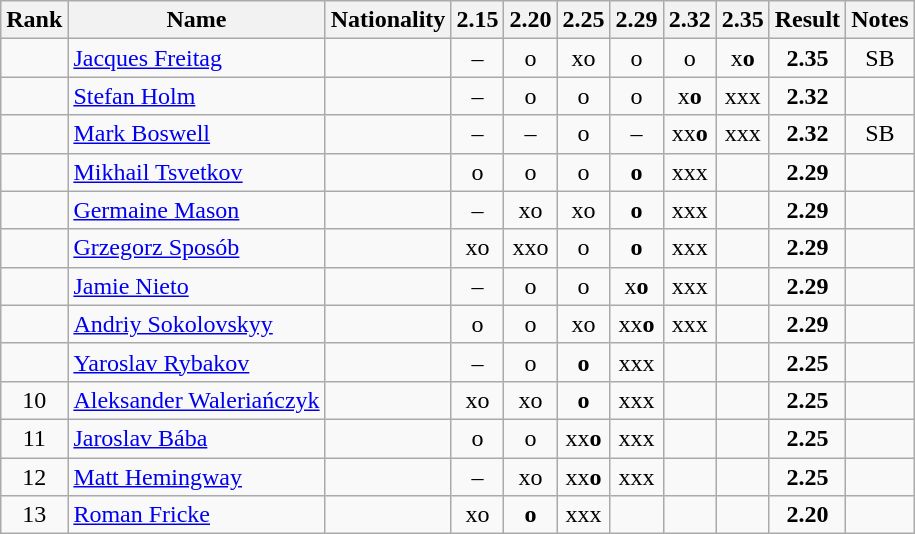<table class="wikitable sortable" style="text-align:center">
<tr>
<th>Rank</th>
<th>Name</th>
<th>Nationality</th>
<th>2.15</th>
<th>2.20</th>
<th>2.25</th>
<th>2.29</th>
<th>2.32</th>
<th>2.35</th>
<th>Result</th>
<th>Notes</th>
</tr>
<tr>
<td></td>
<td align=left><a href='#'>Jacques Freitag</a></td>
<td align=left></td>
<td>–</td>
<td>o</td>
<td>xo</td>
<td>o</td>
<td>o</td>
<td>x<strong>o</strong></td>
<td><strong>2.35</strong></td>
<td>SB</td>
</tr>
<tr>
<td></td>
<td align=left><a href='#'>Stefan Holm</a></td>
<td align=left></td>
<td>–</td>
<td>o</td>
<td>o</td>
<td>o</td>
<td>x<strong>o</strong></td>
<td>xxx</td>
<td><strong>2.32</strong></td>
<td></td>
</tr>
<tr>
<td></td>
<td align=left><a href='#'>Mark Boswell</a></td>
<td align=left></td>
<td>–</td>
<td>–</td>
<td>o</td>
<td>–</td>
<td>xx<strong>o</strong></td>
<td>xxx</td>
<td><strong>2.32</strong></td>
<td>SB</td>
</tr>
<tr>
<td></td>
<td align=left><a href='#'>Mikhail Tsvetkov</a></td>
<td align=left></td>
<td>o</td>
<td>o</td>
<td>o</td>
<td><strong>o</strong></td>
<td>xxx</td>
<td></td>
<td><strong>2.29</strong></td>
<td></td>
</tr>
<tr>
<td></td>
<td align=left><a href='#'>Germaine Mason</a></td>
<td align=left></td>
<td>–</td>
<td>xo</td>
<td>xo</td>
<td><strong>o</strong></td>
<td>xxx</td>
<td></td>
<td><strong>2.29</strong></td>
<td></td>
</tr>
<tr>
<td></td>
<td align=left><a href='#'>Grzegorz Sposób</a></td>
<td align=left></td>
<td>xo</td>
<td>xxo</td>
<td>o</td>
<td><strong>o</strong></td>
<td>xxx</td>
<td></td>
<td><strong>2.29</strong></td>
<td></td>
</tr>
<tr>
<td></td>
<td align=left><a href='#'>Jamie Nieto</a></td>
<td align=left></td>
<td>–</td>
<td>o</td>
<td>o</td>
<td>x<strong>o</strong></td>
<td>xxx</td>
<td></td>
<td><strong>2.29</strong></td>
<td></td>
</tr>
<tr>
<td></td>
<td align=left><a href='#'>Andriy Sokolovskyy</a></td>
<td align=left></td>
<td>o</td>
<td>o</td>
<td>xo</td>
<td>xx<strong>o</strong></td>
<td>xxx</td>
<td></td>
<td><strong>2.29</strong></td>
<td></td>
</tr>
<tr>
<td></td>
<td align=left><a href='#'>Yaroslav Rybakov</a></td>
<td align=left></td>
<td>–</td>
<td>o</td>
<td><strong>o</strong></td>
<td>xxx</td>
<td></td>
<td></td>
<td><strong>2.25</strong></td>
<td></td>
</tr>
<tr>
<td>10</td>
<td align=left><a href='#'>Aleksander Waleriańczyk</a></td>
<td align=left></td>
<td>xo</td>
<td>xo</td>
<td><strong>o</strong></td>
<td>xxx</td>
<td></td>
<td></td>
<td><strong>2.25</strong></td>
<td></td>
</tr>
<tr>
<td>11</td>
<td align=left><a href='#'>Jaroslav Bába</a></td>
<td align=left></td>
<td>o</td>
<td>o</td>
<td>xx<strong>o</strong></td>
<td>xxx</td>
<td></td>
<td></td>
<td><strong>2.25</strong></td>
<td></td>
</tr>
<tr>
<td>12</td>
<td align=left><a href='#'>Matt Hemingway</a></td>
<td align=left></td>
<td>–</td>
<td>xo</td>
<td>xx<strong>o</strong></td>
<td>xxx</td>
<td></td>
<td></td>
<td><strong>2.25</strong></td>
<td></td>
</tr>
<tr>
<td>13</td>
<td align=left><a href='#'>Roman Fricke</a></td>
<td align=left></td>
<td>xo</td>
<td><strong>o</strong></td>
<td>xxx</td>
<td></td>
<td></td>
<td></td>
<td><strong>2.20</strong></td>
<td></td>
</tr>
</table>
